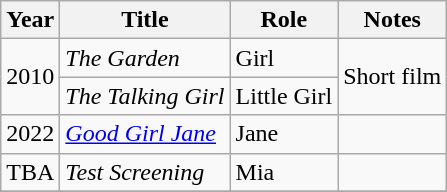<table class="wikitable sortable">
<tr>
<th>Year</th>
<th>Title</th>
<th>Role</th>
<th class="unsortable">Notes</th>
</tr>
<tr>
<td rowspan="2">2010</td>
<td><em>The Garden</em></td>
<td>Girl</td>
<td rowspan="2">Short film</td>
</tr>
<tr>
<td><em>The Talking Girl</em></td>
<td>Little Girl</td>
</tr>
<tr>
<td>2022</td>
<td><em><a href='#'>Good Girl Jane</a></em></td>
<td>Jane</td>
<td></td>
</tr>
<tr>
<td>TBA</td>
<td><em>Test Screening</em></td>
<td>Mia</td>
<td></td>
</tr>
<tr>
</tr>
</table>
